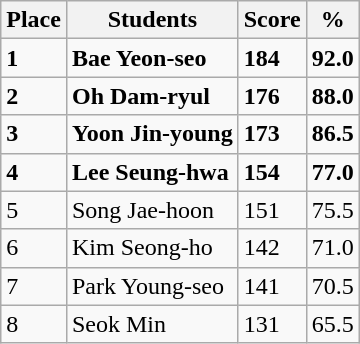<table class="wikitable">
<tr>
<th>Place</th>
<th>Students</th>
<th>Score</th>
<th>%</th>
</tr>
<tr>
<td><strong>1</strong></td>
<td><strong>Bae Yeon-seo</strong></td>
<td><strong>184</strong></td>
<td><strong>92.0</strong></td>
</tr>
<tr>
<td><strong>2</strong></td>
<td><strong>Oh Dam-ryul</strong></td>
<td><strong>176</strong></td>
<td><strong>88.0</strong></td>
</tr>
<tr>
<td><strong>3</strong></td>
<td><strong>Yoon Jin-young</strong></td>
<td><strong>173</strong></td>
<td><strong>86.5</strong></td>
</tr>
<tr>
<td><strong>4</strong></td>
<td><strong>Lee Seung-hwa</strong></td>
<td><strong>154</strong></td>
<td><strong>77.0</strong></td>
</tr>
<tr>
<td>5</td>
<td>Song Jae-hoon</td>
<td>151</td>
<td>75.5</td>
</tr>
<tr>
<td>6</td>
<td>Kim Seong-ho</td>
<td>142</td>
<td>71.0</td>
</tr>
<tr>
<td>7</td>
<td>Park Young-seo</td>
<td>141</td>
<td>70.5</td>
</tr>
<tr>
<td>8</td>
<td>Seok Min</td>
<td>131</td>
<td>65.5</td>
</tr>
</table>
